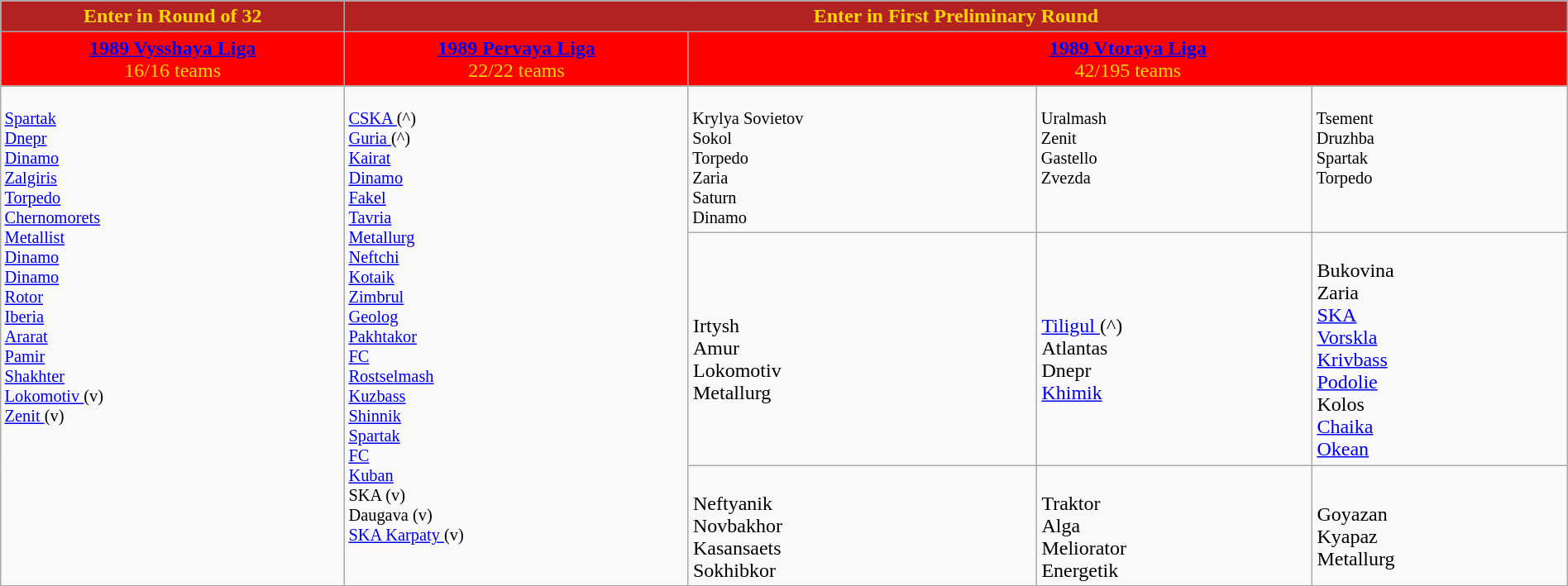<table class="wikitable" style="width:100%;">
<tr style="background:Firebrick; text-align:center;">
<td style="width:18%; color:Gold" colspan="1"><strong>Enter in Round of 32</strong></td>
<td style="width:82%; color:Gold" colspan="4"><strong>Enter in First Preliminary Round</strong></td>
</tr>
<tr style="background:Red;">
<td style="text-align:center; width:18%; color:Gold"><strong><a href='#'><span>1989 Vysshaya Liga</span></a></strong><br>16/16 teams</td>
<td style="text-align:center; width:18%; color:Gold"><strong><a href='#'><span>1989 Pervaya Liga</span></a></strong><br>22/22 teams</td>
<td style="text-align:center; width:46%; color:Gold" colspan=3><strong><a href='#'><span>1989 Vtoraya Liga</span></a></strong><br>42/195 teams</td>
</tr>
<tr style="vertical-align:top; font-size:85%;">
<td rowspan=3><br> <a href='#'>Spartak </a><br>
 <a href='#'>Dnepr </a><br>
 <a href='#'>Dinamo </a><br>
 <a href='#'>Zalgiris </a><br>
 <a href='#'>Torpedo </a><br>
 <a href='#'>Chernomorets </a><br>
 <a href='#'>Metallist </a><br>
 <a href='#'>Dinamo </a><br>
 <a href='#'>Dinamo </a><br>
 <a href='#'>Rotor </a><br>
 <a href='#'>Iberia </a><br>
 <a href='#'>Ararat </a><br>
 <a href='#'>Pamir </a><br>
 <a href='#'>Shakhter </a><br>
 <a href='#'>Lokomotiv </a> (v)<br>
 <a href='#'>Zenit </a> (v)<br></td>
<td rowspan=3><br> <a href='#'>CSKA </a> (^)<br>
 <a href='#'>Guria </a> (^)<br>
 <a href='#'>Kairat </a><br>
 <a href='#'>Dinamo </a><br>
 <a href='#'>Fakel </a><br>
 <a href='#'>Tavria </a><br>
 <a href='#'>Metallurg </a><br>
 <a href='#'>Neftchi </a><br>
 <a href='#'>Kotaik </a><br>
 <a href='#'>Zimbrul </a><br>
 <a href='#'>Geolog </a><br>
 <a href='#'>Pakhtakor </a><br>
 <a href='#'>FC </a><br>
 <a href='#'>Rostselmash </a><br>
 <a href='#'>Kuzbass </a><br>
 <a href='#'>Shinnik </a><br>
 <a href='#'>Spartak </a><br>
 <a href='#'>FC </a><br>
 <a href='#'>Kuban </a><br>
 SKA  (v)<br>
 Daugava  (v)<br>
 <a href='#'>SKA Karpaty </a> (v)<br></td>
<td><br> Krylya Sovietov <br>
 Sokol <br>
 Torpedo <br>
 Zaria <br>
 Saturn <br>
 Dinamo <br></td>
<td><br> Uralmash <br>
 Zenit <br>
 Gastello <br>
 Zvezda <br></td>
<td><br> Tsement <br>
 Druzhba <br>
 Spartak <br>
 Torpedo <br></td>
</tr>
<tr>
<td><br> Irtysh <br>
 Amur <br>
 Lokomotiv <br>
 Metallurg <br></td>
<td><br> <a href='#'>Tiligul </a> (^)<br>
 Atlantas <br>
 Dnepr <br>
 <a href='#'>Khimik </a><br></td>
<td><br> Bukovina <br>
 Zaria <br>
 <a href='#'>SKA </a><br>
 <a href='#'>Vorskla </a><br>
 <a href='#'>Krivbass </a><br>
 <a href='#'>Podolie </a><br>
 Kolos <br>
 <a href='#'>Chaika </a><br>
 <a href='#'>Okean </a><br></td>
</tr>
<tr>
<td><br> Neftyanik <br>
 Novbakhor <br>
 Kasansaets <br>
 Sokhibkor <br></td>
<td><br> Traktor <br>
 Alga <br>
 Meliorator <br>
 Energetik <br></td>
<td><br> Goyazan <br>
 Kyapaz <br>
 Metallurg <br></td>
</tr>
</table>
